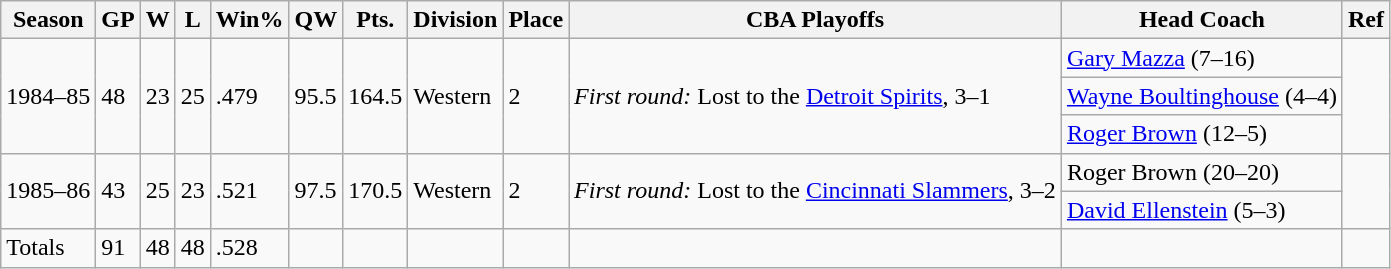<table class="wikitable">
<tr>
<th>Season</th>
<th>GP</th>
<th>W</th>
<th>L</th>
<th>Win%</th>
<th>QW</th>
<th>Pts.</th>
<th>Division</th>
<th>Place</th>
<th>CBA Playoffs</th>
<th>Head Coach</th>
<th>Ref</th>
</tr>
<tr>
<td rowspan=3>1984–85</td>
<td rowspan="3">48</td>
<td rowspan="3">23</td>
<td rowspan=3>25</td>
<td rowspan=3>.479</td>
<td rowspan=3>95.5</td>
<td rowspan=3>164.5</td>
<td rowspan=3>Western</td>
<td rowspan=3>2</td>
<td rowspan=3><em>First round:</em> Lost to the <a href='#'>Detroit Spirits</a>, 3–1</td>
<td><a href='#'>Gary Mazza</a> (7–16)</td>
<td rowspan=3></td>
</tr>
<tr>
<td><a href='#'>Wayne Boultinghouse</a> (4–4)</td>
</tr>
<tr>
<td><a href='#'>Roger Brown</a> (12–5)</td>
</tr>
<tr>
<td rowspan=2>1985–86</td>
<td rowspan="2">43</td>
<td rowspan="2">25</td>
<td rowspan=2>23</td>
<td rowspan=2>.521</td>
<td rowspan=2>97.5</td>
<td rowspan=2>170.5</td>
<td rowspan=2>Western</td>
<td rowspan=2>2</td>
<td rowspan=2><em>First round:</em> Lost to the <a href='#'>Cincinnati Slammers</a>, 3–2</td>
<td>Roger Brown (20–20)</td>
<td rowspan=2></td>
</tr>
<tr>
<td><a href='#'>David Ellenstein</a> (5–3)</td>
</tr>
<tr>
<td>Totals</td>
<td>91</td>
<td>48</td>
<td>48</td>
<td>.528</td>
<td></td>
<td></td>
<td></td>
<td></td>
<td></td>
<td></td>
<td></td>
</tr>
</table>
